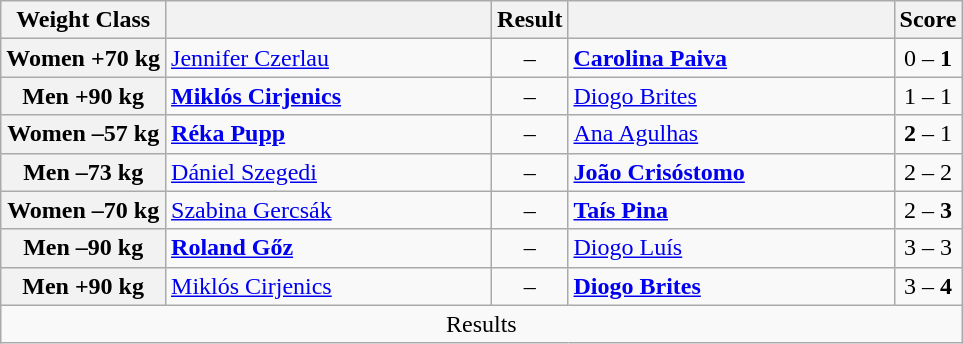<table class="wikitable">
<tr>
<th>Weight Class</th>
<th style="width:210px;"></th>
<th>Result</th>
<th style="width:210px;"></th>
<th>Score</th>
</tr>
<tr>
<th>Women +70 kg</th>
<td><a href='#'>Jennifer Czerlau</a></td>
<td align=center> – <strong></strong></td>
<td><strong><a href='#'>Carolina Paiva</a></strong></td>
<td align=center>0 – <strong>1</strong></td>
</tr>
<tr>
<th>Men +90 kg</th>
<td><strong><a href='#'>Miklós Cirjenics</a></strong></td>
<td align=center><strong></strong> – </td>
<td><a href='#'>Diogo Brites</a></td>
<td align=center>1 – 1</td>
</tr>
<tr>
<th>Women –57 kg</th>
<td><strong><a href='#'>Réka Pupp</a></strong></td>
<td align=center><strong></strong> – </td>
<td><a href='#'>Ana Agulhas</a></td>
<td align=center><strong>2</strong> – 1</td>
</tr>
<tr>
<th>Men –73 kg</th>
<td><a href='#'>Dániel Szegedi</a></td>
<td align=center> – <strong></strong></td>
<td><strong><a href='#'>João Crisóstomo</a></strong></td>
<td align=center>2 – 2</td>
</tr>
<tr>
<th>Women –70 kg</th>
<td><a href='#'>Szabina Gercsák</a></td>
<td align=center> – <strong></strong></td>
<td><strong><a href='#'>Taís Pina</a></strong></td>
<td align=center>2 – <strong>3</strong></td>
</tr>
<tr>
<th>Men –90 kg</th>
<td><strong><a href='#'>Roland Gőz</a></strong></td>
<td align=center><strong></strong> – </td>
<td><a href='#'>Diogo Luís</a></td>
<td align=center>3 – 3</td>
</tr>
<tr>
<th>Men +90 kg</th>
<td><a href='#'>Miklós Cirjenics</a></td>
<td align=center> – <strong></strong></td>
<td><strong><a href='#'>Diogo Brites</a></strong></td>
<td align=center>3 – <strong>4</strong></td>
</tr>
<tr>
<td align=center colspan=5>Results</td>
</tr>
</table>
